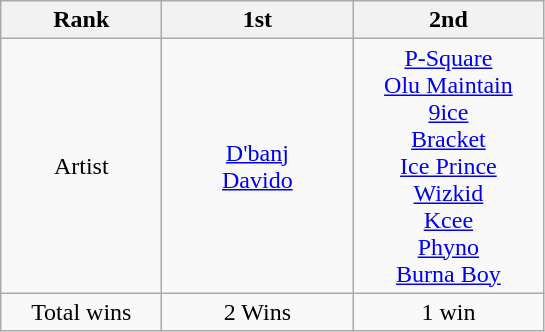<table class="wikitable">
<tr>
<th style="width:100px;">Rank</th>
<th style="width:120px;">1st</th>
<th style="width:120px;">2nd</th>
</tr>
<tr align=center>
<td>Artist</td>
<td><a href='#'>D'banj</a><br><a href='#'>Davido</a></td>
<td><a href='#'>P-Square</a><br><a href='#'>Olu Maintain</a><br><a href='#'>9ice</a><br><a href='#'>Bracket</a><br><a href='#'>Ice Prince</a><br><a href='#'>Wizkid</a><br><a href='#'>Kcee</a><br><a href='#'>Phyno</a><br><a href='#'>Burna Boy</a></td>
</tr>
<tr align=center>
<td>Total wins</td>
<td>2 Wins</td>
<td>1 win</td>
</tr>
</table>
